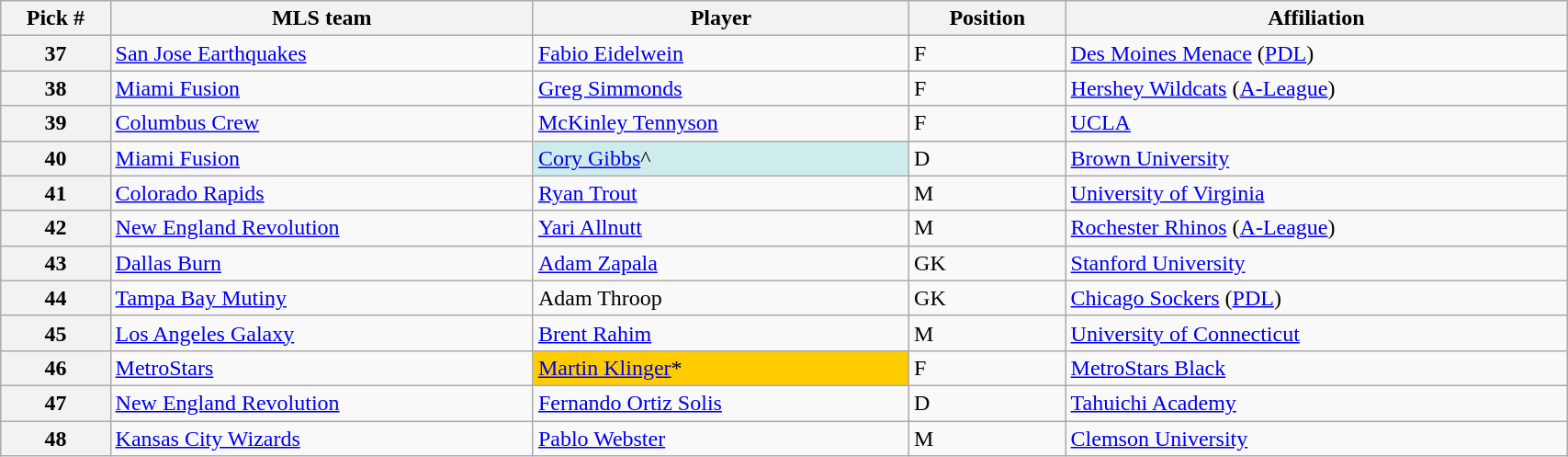<table class="wikitable sortable" style="width:90%">
<tr>
<th width=7%>Pick #</th>
<th width=27%>MLS team</th>
<th width=24%>Player</th>
<th width=10%>Position</th>
<th width=33%>Affiliation</th>
</tr>
<tr>
<th>37</th>
<td><a href='#'>San Jose Earthquakes</a></td>
<td><a href='#'>Fabio Eidelwein</a></td>
<td>F</td>
<td><a href='#'>Des Moines Menace</a> (<a href='#'>PDL</a>)</td>
</tr>
<tr>
<th>38</th>
<td><a href='#'>Miami Fusion</a></td>
<td><a href='#'>Greg Simmonds</a></td>
<td>F</td>
<td><a href='#'>Hershey Wildcats</a> (<a href='#'>A-League</a>)</td>
</tr>
<tr>
<th>39</th>
<td><a href='#'>Columbus Crew</a></td>
<td><a href='#'>McKinley Tennyson</a></td>
<td>F</td>
<td><a href='#'>UCLA</a></td>
</tr>
<tr>
<th>40</th>
<td><a href='#'>Miami Fusion</a></td>
<td style="background:#CFECEC"><a href='#'>Cory Gibbs</a>^</td>
<td>D</td>
<td><a href='#'>Brown University</a></td>
</tr>
<tr>
<th>41</th>
<td><a href='#'>Colorado Rapids</a></td>
<td><a href='#'>Ryan Trout</a></td>
<td>M</td>
<td><a href='#'>University of Virginia</a></td>
</tr>
<tr>
<th>42</th>
<td><a href='#'>New England Revolution</a></td>
<td><a href='#'>Yari Allnutt</a></td>
<td>M</td>
<td><a href='#'>Rochester Rhinos</a> (<a href='#'>A-League</a>)</td>
</tr>
<tr>
<th>43</th>
<td><a href='#'>Dallas Burn</a></td>
<td><a href='#'>Adam Zapala</a></td>
<td>GK</td>
<td><a href='#'>Stanford University</a></td>
</tr>
<tr>
<th>44</th>
<td><a href='#'>Tampa Bay Mutiny</a></td>
<td>Adam Throop</td>
<td>GK</td>
<td><a href='#'>Chicago Sockers</a> (<a href='#'>PDL</a>)</td>
</tr>
<tr>
<th>45</th>
<td><a href='#'>Los Angeles Galaxy</a></td>
<td><a href='#'>Brent Rahim</a></td>
<td>M</td>
<td><a href='#'>University of Connecticut</a></td>
</tr>
<tr>
<th>46</th>
<td><a href='#'>MetroStars</a></td>
<td style="background:#FFCC00"><a href='#'>Martin Klinger</a>*</td>
<td>F</td>
<td><a href='#'>MetroStars Black</a></td>
</tr>
<tr>
<th>47</th>
<td><a href='#'>New England Revolution</a> </td>
<td><a href='#'>Fernando Ortiz Solis</a></td>
<td>D</td>
<td><a href='#'>Tahuichi Academy</a></td>
</tr>
<tr>
<th>48</th>
<td><a href='#'>Kansas City Wizards</a></td>
<td><a href='#'>Pablo Webster</a></td>
<td>M</td>
<td><a href='#'>Clemson University</a></td>
</tr>
</table>
